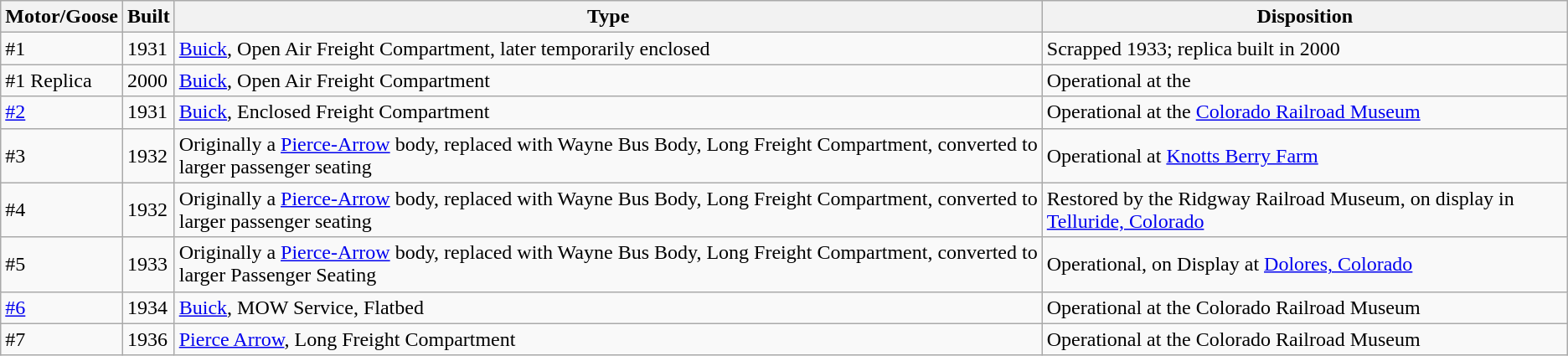<table class="wikitable">
<tr>
<th>Motor/Goose</th>
<th>Built</th>
<th>Type</th>
<th>Disposition</th>
</tr>
<tr>
<td>#1</td>
<td>1931</td>
<td><a href='#'>Buick</a>, Open Air Freight Compartment, later temporarily enclosed</td>
<td>Scrapped 1933; replica built in 2000</td>
</tr>
<tr>
<td>#1 Replica</td>
<td>2000</td>
<td><a href='#'>Buick</a>, Open Air Freight Compartment</td>
<td>Operational at the </td>
</tr>
<tr>
<td><a href='#'>#2</a></td>
<td>1931</td>
<td><a href='#'>Buick</a>, Enclosed Freight Compartment</td>
<td>Operational at the <a href='#'>Colorado Railroad Museum</a></td>
</tr>
<tr>
<td>#3</td>
<td>1932</td>
<td>Originally a <a href='#'>Pierce-Arrow</a> body, replaced with Wayne Bus Body, Long Freight Compartment, converted to larger passenger seating</td>
<td>Operational at <a href='#'>Knotts Berry Farm</a></td>
</tr>
<tr>
<td>#4</td>
<td>1932</td>
<td>Originally a <a href='#'>Pierce-Arrow</a> body, replaced with Wayne Bus Body, Long Freight Compartment, converted to larger passenger seating</td>
<td>Restored by the Ridgway Railroad Museum, on display in <a href='#'>Telluride, Colorado</a></td>
</tr>
<tr>
<td>#5</td>
<td>1933</td>
<td>Originally a <a href='#'>Pierce-Arrow</a> body, replaced with Wayne Bus Body, Long Freight Compartment, converted to larger Passenger Seating</td>
<td>Operational, on Display at <a href='#'>Dolores, Colorado</a></td>
</tr>
<tr>
<td><a href='#'>#6</a></td>
<td>1934</td>
<td><a href='#'>Buick</a>, MOW Service, Flatbed</td>
<td>Operational at the Colorado Railroad Museum</td>
</tr>
<tr>
<td>#7</td>
<td>1936</td>
<td><a href='#'>Pierce Arrow</a>, Long Freight Compartment</td>
<td>Operational at the Colorado Railroad Museum</td>
</tr>
</table>
